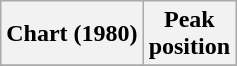<table class="wikitable">
<tr>
<th>Chart (1980)</th>
<th>Peak<br>position</th>
</tr>
<tr>
</tr>
</table>
